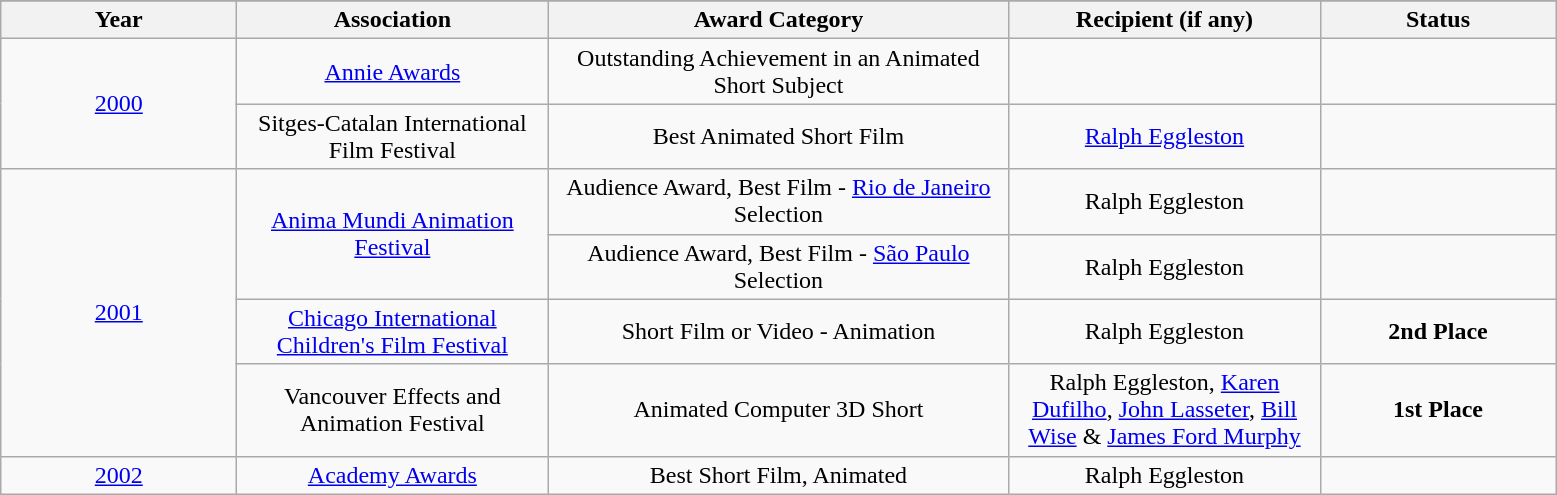<table class="wikitable sortable" style="text-align: center">
<tr>
</tr>
<tr>
<th width="150"><strong>Year</strong></th>
<th width="200"><strong>Association</strong></th>
<th width="300"><strong>Award Category</strong></th>
<th width="200"><strong>Recipient (if any)</strong></th>
<th width="150"><strong>Status</strong></th>
</tr>
<tr>
<td rowspan=2><a href='#'>2000</a></td>
<td><a href='#'>Annie Awards</a></td>
<td>Outstanding Achievement in an Animated Short Subject</td>
<td></td>
<td></td>
</tr>
<tr>
<td>Sitges-Catalan International Film Festival</td>
<td>Best Animated Short Film</td>
<td><a href='#'>Ralph Eggleston</a></td>
<td></td>
</tr>
<tr>
<td rowspan=4><a href='#'>2001</a></td>
<td rowspan=2><a href='#'>Anima Mundi Animation Festival</a></td>
<td>Audience Award, Best Film - <a href='#'>Rio de Janeiro</a> Selection</td>
<td>Ralph Eggleston</td>
<td></td>
</tr>
<tr>
<td>Audience Award, Best Film - <a href='#'>São Paulo</a> Selection</td>
<td>Ralph Eggleston</td>
<td></td>
</tr>
<tr>
<td><a href='#'>Chicago International Children's Film Festival</a></td>
<td>Short Film or Video - Animation</td>
<td>Ralph Eggleston</td>
<td><strong>2nd Place</strong></td>
</tr>
<tr>
<td>Vancouver Effects and Animation Festival</td>
<td>Animated Computer 3D Short</td>
<td>Ralph Eggleston, <a href='#'>Karen Dufilho</a>, <a href='#'>John Lasseter</a>, <a href='#'>Bill Wise</a> & <a href='#'>James Ford Murphy</a></td>
<td><strong>1st Place</strong></td>
</tr>
<tr>
<td><a href='#'>2002</a></td>
<td><a href='#'>Academy Awards</a></td>
<td>Best Short Film, Animated</td>
<td>Ralph Eggleston</td>
<td></td>
</tr>
</table>
